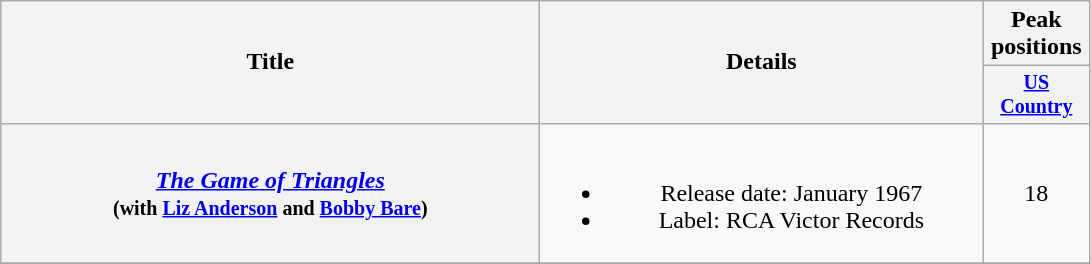<table class="wikitable plainrowheaders" style="text-align:center;">
<tr>
<th rowspan="2" style="width:22em;">Title</th>
<th rowspan="2" style="width:18em;">Details</th>
<th>Peak positions</th>
</tr>
<tr style="font-size:smaller;">
<th width="65"><a href='#'>US Country</a><br></th>
</tr>
<tr>
<th scope="row"><em><a href='#'>The Game of Triangles</a></em><br><small>(with <a href='#'>Liz Anderson</a> and <a href='#'>Bobby Bare</a>)</small></th>
<td><br><ul><li>Release date: January 1967</li><li>Label: RCA Victor Records</li></ul></td>
<td>18</td>
</tr>
<tr>
</tr>
</table>
